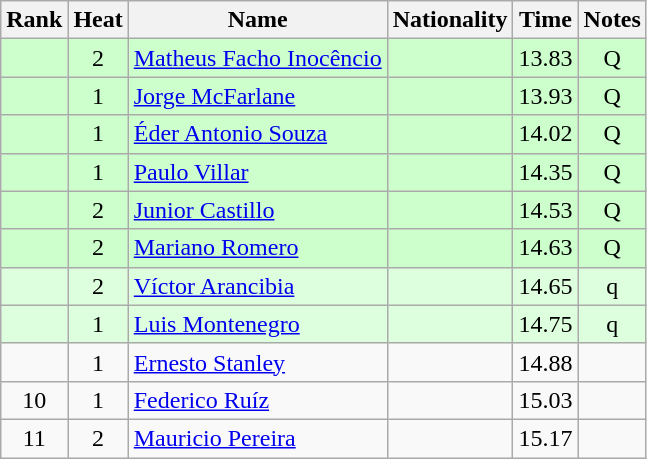<table class="wikitable sortable" style="text-align:center">
<tr>
<th>Rank</th>
<th>Heat</th>
<th>Name</th>
<th>Nationality</th>
<th>Time</th>
<th>Notes</th>
</tr>
<tr bgcolor=ccffcc>
<td></td>
<td>2</td>
<td align=left><a href='#'>Matheus Facho Inocêncio</a></td>
<td align=left></td>
<td>13.83</td>
<td>Q</td>
</tr>
<tr bgcolor=ccffcc>
<td></td>
<td>1</td>
<td align=left><a href='#'>Jorge McFarlane</a></td>
<td align=left></td>
<td>13.93</td>
<td>Q</td>
</tr>
<tr bgcolor=ccffcc>
<td></td>
<td>1</td>
<td align=left><a href='#'>Éder Antonio Souza</a></td>
<td align=left></td>
<td>14.02</td>
<td>Q</td>
</tr>
<tr bgcolor=ccffcc>
<td></td>
<td>1</td>
<td align=left><a href='#'>Paulo Villar</a></td>
<td align=left></td>
<td>14.35</td>
<td>Q</td>
</tr>
<tr bgcolor=ccffcc>
<td></td>
<td>2</td>
<td align=left><a href='#'>Junior Castillo</a></td>
<td align=left></td>
<td>14.53</td>
<td>Q</td>
</tr>
<tr bgcolor=ccffcc>
<td></td>
<td>2</td>
<td align=left><a href='#'>Mariano Romero</a></td>
<td align=left></td>
<td>14.63</td>
<td>Q</td>
</tr>
<tr bgcolor=ddffdd>
<td></td>
<td>2</td>
<td align=left><a href='#'>Víctor Arancibia</a></td>
<td align=left></td>
<td>14.65</td>
<td>q</td>
</tr>
<tr bgcolor=ddffdd>
<td></td>
<td>1</td>
<td align=left><a href='#'>Luis Montenegro</a></td>
<td align=left></td>
<td>14.75</td>
<td>q</td>
</tr>
<tr>
<td></td>
<td>1</td>
<td align=left><a href='#'>Ernesto Stanley</a></td>
<td align=left></td>
<td>14.88</td>
<td></td>
</tr>
<tr>
<td>10</td>
<td>1</td>
<td align=left><a href='#'>Federico Ruíz</a></td>
<td align=left></td>
<td>15.03</td>
<td></td>
</tr>
<tr>
<td>11</td>
<td>2</td>
<td align=left><a href='#'>Mauricio Pereira</a></td>
<td align=left></td>
<td>15.17</td>
<td></td>
</tr>
</table>
